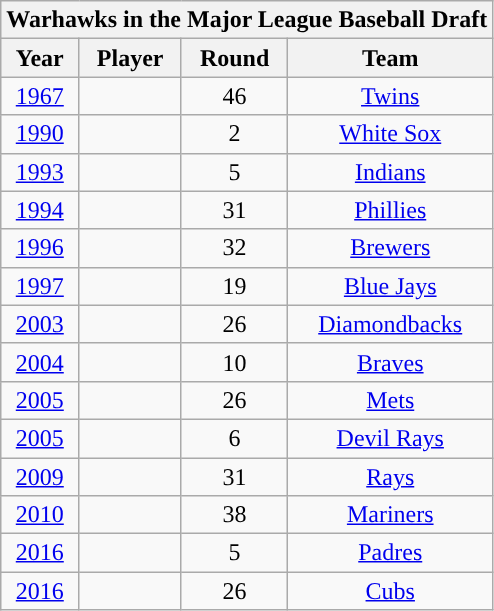<table class="wikitable sortable collapsible collapsed" style="text-align:center">
<tr>
<th colspan=4>Warhawks in the Major League Baseball Draft</th>
</tr>
<tr>
<th>Year</th>
<th>Player</th>
<th>Round</th>
<th>Team</th>
</tr>
<tr>
<td><a href='#'>1967</a></td>
<td></td>
<td>46</td>
<td><a href='#'>Twins</a></td>
</tr>
<tr>
<td><a href='#'>1990</a></td>
<td></td>
<td>2</td>
<td><a href='#'>White Sox</a></td>
</tr>
<tr>
<td><a href='#'>1993</a></td>
<td></td>
<td>5</td>
<td><a href='#'>Indians</a></td>
</tr>
<tr>
<td><a href='#'>1994</a></td>
<td></td>
<td>31</td>
<td><a href='#'>Phillies</a></td>
</tr>
<tr>
<td><a href='#'>1996</a></td>
<td></td>
<td>32</td>
<td><a href='#'>Brewers</a></td>
</tr>
<tr>
<td><a href='#'>1997</a></td>
<td></td>
<td>19</td>
<td><a href='#'>Blue Jays</a></td>
</tr>
<tr>
<td><a href='#'>2003</a></td>
<td></td>
<td>26</td>
<td><a href='#'>Diamondbacks</a></td>
</tr>
<tr>
<td><a href='#'>2004</a></td>
<td></td>
<td>10</td>
<td><a href='#'>Braves</a></td>
</tr>
<tr>
<td><a href='#'>2005</a></td>
<td></td>
<td>26</td>
<td><a href='#'>Mets</a></td>
</tr>
<tr>
<td><a href='#'>2005</a></td>
<td></td>
<td>6</td>
<td><a href='#'>Devil Rays</a></td>
</tr>
<tr>
<td><a href='#'>2009</a></td>
<td></td>
<td>31</td>
<td><a href='#'>Rays</a></td>
</tr>
<tr>
<td><a href='#'>2010</a></td>
<td></td>
<td>38</td>
<td><a href='#'>Mariners</a></td>
</tr>
<tr>
<td><a href='#'>2016</a></td>
<td></td>
<td>5</td>
<td><a href='#'>Padres</a></td>
</tr>
<tr>
<td><a href='#'>2016</a></td>
<td></td>
<td>26</td>
<td><a href='#'>Cubs</a></td>
</tr>
</table>
